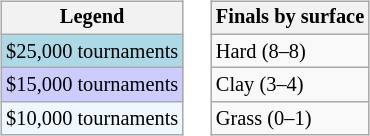<table>
<tr valign=top>
<td><br><table class=wikitable style="font-size:85%">
<tr>
<th>Legend</th>
</tr>
<tr style="background:lightblue;">
<td>$25,000 tournaments</td>
</tr>
<tr style="background:#ccccff;">
<td>$15,000 tournaments</td>
</tr>
<tr style="background:#f0f8ff;">
<td>$10,000 tournaments</td>
</tr>
</table>
</td>
<td><br><table class=wikitable style="font-size:85%">
<tr>
<th>Finals by surface</th>
</tr>
<tr>
<td>Hard (8–8)</td>
</tr>
<tr>
<td>Clay (3–4)</td>
</tr>
<tr>
<td>Grass (0–1)</td>
</tr>
</table>
</td>
</tr>
</table>
